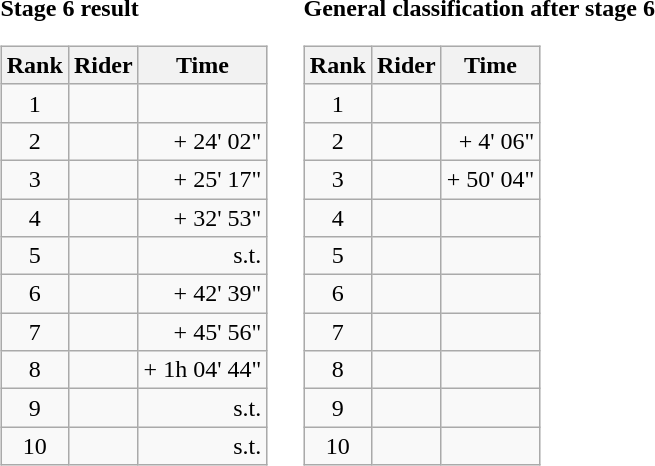<table>
<tr>
<td><strong>Stage 6 result</strong><br><table class="wikitable">
<tr>
<th scope="col">Rank</th>
<th scope="col">Rider</th>
<th scope="col">Time</th>
</tr>
<tr>
<td style="text-align:center;">1</td>
<td></td>
<td style="text-align:right;"></td>
</tr>
<tr>
<td style="text-align:center;">2</td>
<td></td>
<td style="text-align:right;">+ 24' 02"</td>
</tr>
<tr>
<td style="text-align:center;">3</td>
<td></td>
<td style="text-align:right;">+ 25' 17"</td>
</tr>
<tr>
<td style="text-align:center;">4</td>
<td></td>
<td style="text-align:right;">+ 32' 53"</td>
</tr>
<tr>
<td style="text-align:center;">5</td>
<td></td>
<td style="text-align:right;">s.t.</td>
</tr>
<tr>
<td style="text-align:center;">6</td>
<td></td>
<td style="text-align:right;">+ 42' 39"</td>
</tr>
<tr>
<td style="text-align:center;">7</td>
<td></td>
<td style="text-align:right;">+ 45' 56"</td>
</tr>
<tr>
<td style="text-align:center;">8</td>
<td></td>
<td style="text-align:right;">+ 1h 04' 44"</td>
</tr>
<tr>
<td style="text-align:center;">9</td>
<td></td>
<td style="text-align:right;">s.t.</td>
</tr>
<tr>
<td style="text-align:center;">10</td>
<td></td>
<td style="text-align:right;">s.t.</td>
</tr>
</table>
</td>
<td></td>
<td><strong>General classification after stage 6</strong><br><table class="wikitable">
<tr>
<th scope="col">Rank</th>
<th scope="col">Rider</th>
<th scope="col">Time</th>
</tr>
<tr>
<td style="text-align:center;">1</td>
<td></td>
<td style="text-align:right;"></td>
</tr>
<tr>
<td style="text-align:center;">2</td>
<td></td>
<td style="text-align:right;">+ 4' 06"</td>
</tr>
<tr>
<td style="text-align:center;">3</td>
<td></td>
<td style="text-align:right;">+ 50' 04"</td>
</tr>
<tr>
<td style="text-align:center;">4</td>
<td></td>
<td></td>
</tr>
<tr>
<td style="text-align:center;">5</td>
<td></td>
<td></td>
</tr>
<tr>
<td style="text-align:center;">6</td>
<td></td>
<td></td>
</tr>
<tr>
<td style="text-align:center;">7</td>
<td></td>
<td></td>
</tr>
<tr>
<td style="text-align:center;">8</td>
<td></td>
<td></td>
</tr>
<tr>
<td style="text-align:center;">9</td>
<td></td>
<td></td>
</tr>
<tr>
<td style="text-align:center;">10</td>
<td></td>
<td></td>
</tr>
</table>
</td>
</tr>
</table>
